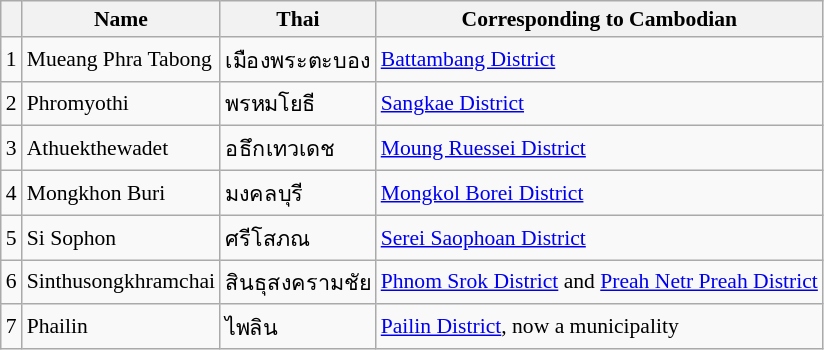<table class="wikitable"  style="font-size:90%;">
<tr>
<th></th>
<th>Name</th>
<th>Thai</th>
<th>Corresponding to Cambodian</th>
</tr>
<tr>
<td>1</td>
<td>Mueang Phra Tabong</td>
<td>เมืองพระตะบอง</td>
<td><a href='#'>Battambang District</a></td>
</tr>
<tr>
<td>2</td>
<td>Phromyothi</td>
<td>พรหมโยธี</td>
<td><a href='#'>Sangkae District</a></td>
</tr>
<tr>
<td>3</td>
<td>Athuekthewadet</td>
<td>อธึกเทวเดช</td>
<td><a href='#'>Moung Ruessei District</a></td>
</tr>
<tr>
<td>4</td>
<td>Mongkhon Buri</td>
<td>มงคลบุรี</td>
<td><a href='#'>Mongkol Borei District</a></td>
</tr>
<tr>
<td>5</td>
<td>Si Sophon</td>
<td>ศรีโสภณ</td>
<td><a href='#'>Serei Saophoan District</a></td>
</tr>
<tr>
<td>6</td>
<td>Sinthusongkhramchai</td>
<td>สินธุสงครามชัย</td>
<td><a href='#'>Phnom Srok District</a> and <a href='#'>Preah Netr Preah District</a></td>
</tr>
<tr>
<td>7</td>
<td>Phailin</td>
<td>ไพลิน</td>
<td><a href='#'>Pailin District</a>, now a municipality</td>
</tr>
</table>
